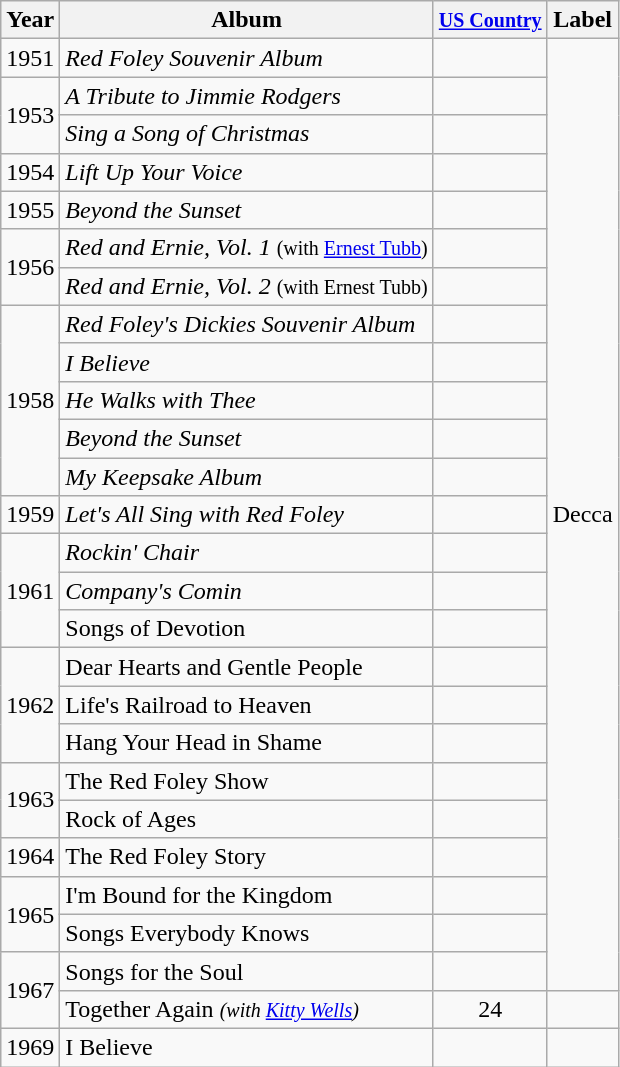<table class="wikitable">
<tr>
<th>Year</th>
<th>Album</th>
<th><small><a href='#'>US Country</a></small></th>
<th>Label</th>
</tr>
<tr>
<td>1951</td>
<td><em>Red Foley Souvenir Album</em></td>
<td></td>
<td rowspan="25">Decca</td>
</tr>
<tr>
<td rowspan="2">1953</td>
<td><em>A Tribute to Jimmie Rodgers</em></td>
<td></td>
</tr>
<tr>
<td><em>Sing a Song of Christmas</em></td>
<td></td>
</tr>
<tr>
<td>1954</td>
<td><em>Lift Up Your Voice</em></td>
<td></td>
</tr>
<tr>
<td>1955</td>
<td><em>Beyond the Sunset</em></td>
<td></td>
</tr>
<tr>
<td rowspan="2">1956</td>
<td><em>Red and Ernie, Vol. 1</em> <small>(with <a href='#'>Ernest Tubb</a>)</small></td>
<td></td>
</tr>
<tr>
<td><em>Red and Ernie, Vol. 2</em> <small>(with Ernest Tubb)</small></td>
<td></td>
</tr>
<tr>
<td rowspan="5">1958</td>
<td><em>Red Foley's Dickies Souvenir Album</em></td>
<td></td>
</tr>
<tr>
<td><em>I Believe</em></td>
<td></td>
</tr>
<tr>
<td><em>He Walks with Thee</em></td>
<td></td>
</tr>
<tr>
<td><em>Beyond the Sunset</em></td>
<td></td>
</tr>
<tr>
<td><em>My Keepsake Album</em></td>
<td></td>
</tr>
<tr>
<td>1959</td>
<td><em>Let's All Sing with Red Foley</em></td>
<td></td>
</tr>
<tr>
<td rowspan="3">1961</td>
<td><em>Rockin' Chair</em></td>
<td></td>
</tr>
<tr>
<td><em>Company's Comin<strong></td>
<td></td>
</tr>
<tr>
<td></em>Songs of Devotion<em></td>
<td></td>
</tr>
<tr>
<td rowspan="3">1962</td>
<td></em>Dear Hearts and Gentle People<em></td>
<td></td>
</tr>
<tr>
<td></em>Life's Railroad to Heaven<em></td>
<td></td>
</tr>
<tr>
<td></em>Hang Your Head in Shame<em></td>
<td></td>
</tr>
<tr>
<td rowspan="2">1963</td>
<td></em>The Red Foley Show<em></td>
<td></td>
</tr>
<tr>
<td></em>Rock of Ages<em></td>
<td></td>
</tr>
<tr>
<td>1964</td>
<td></em>The Red Foley Story<em></td>
<td></td>
</tr>
<tr>
<td rowspan="2">1965</td>
<td></em>I'm Bound for the Kingdom<em></td>
<td></td>
</tr>
<tr>
<td></em>Songs Everybody Knows<em></td>
<td></td>
</tr>
<tr>
<td rowspan="2">1967</td>
<td></em>Songs for the Soul<em></td>
<td></td>
</tr>
<tr>
<td></em>Together Again<em> <small>(with <a href='#'>Kitty Wells</a>)</small></td>
<td style="text-align:center;">24</td>
<td></td>
</tr>
<tr>
<td>1969</td>
<td></em>I Believe<em></td>
<td></td>
</tr>
</table>
